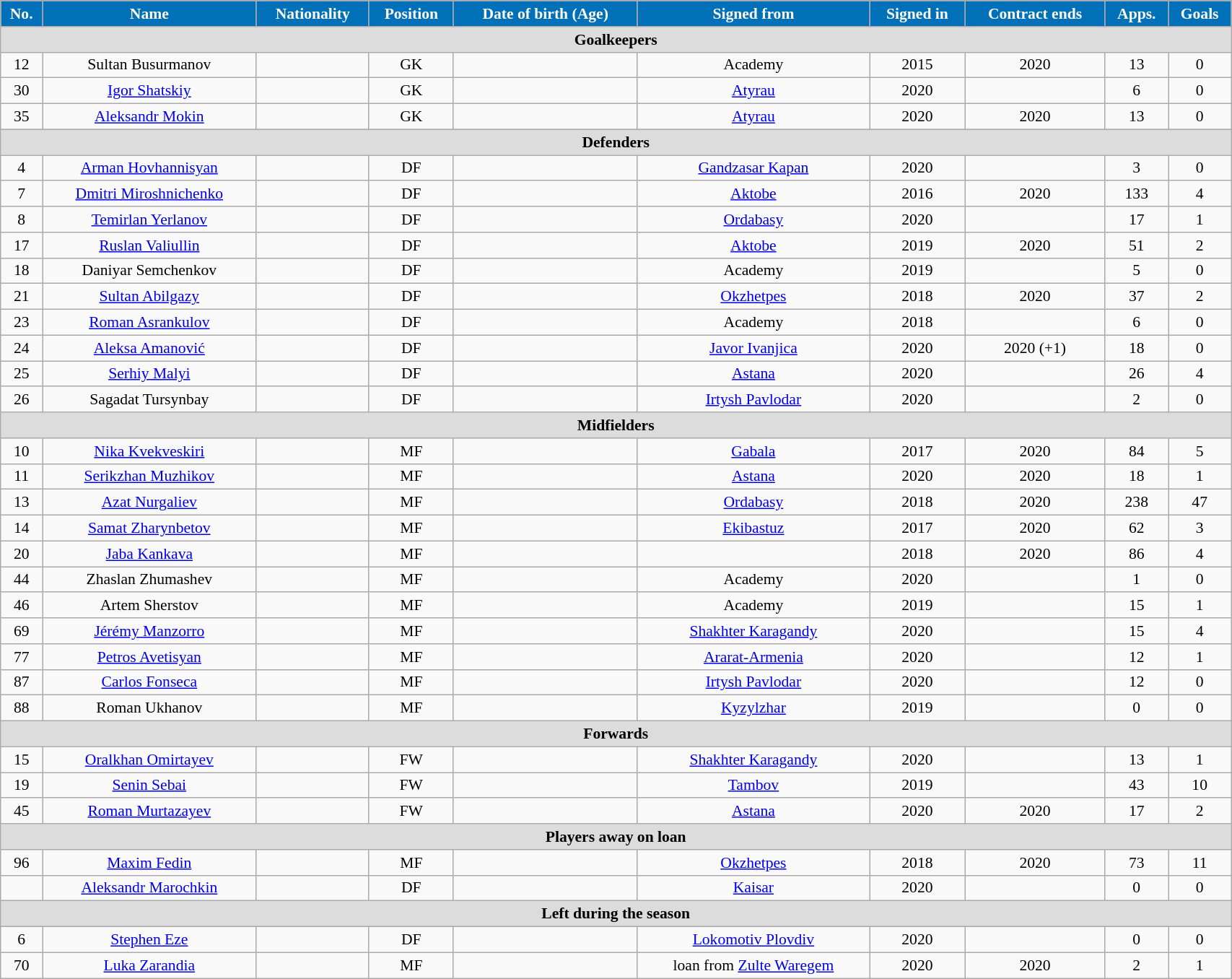<table class="wikitable"  style="text-align:center; font-size:90%; width:90%;">
<tr>
<th style="background:#0070B8; color:#FFFFFF; text-align:center;">No.</th>
<th style="background:#0070B8; color:#FFFFFF; text-align:center;">Name</th>
<th style="background:#0070B8; color:#FFFFFF; text-align:center;">Nationality</th>
<th style="background:#0070B8; color:#FFFFFF; text-align:center;">Position</th>
<th style="background:#0070B8; color:#FFFFFF; text-align:center;">Date of birth (Age)</th>
<th style="background:#0070B8; color:#FFFFFF; text-align:center;">Signed from</th>
<th style="background:#0070B8; color:#FFFFFF; text-align:center;">Signed in</th>
<th style="background:#0070B8; color:#FFFFFF; text-align:center;">Contract ends</th>
<th style="background:#0070B8; color:#FFFFFF; text-align:center;">Apps.</th>
<th style="background:#0070B8; color:#FFFFFF; text-align:center;">Goals</th>
</tr>
<tr>
<th colspan="11"  style="background:#dcdcdc; text-align:center;">Goalkeepers</th>
</tr>
<tr>
<td>12</td>
<td>Sultan Busurmanov</td>
<td></td>
<td>GK</td>
<td></td>
<td>Academy</td>
<td>2015</td>
<td>2020</td>
<td>13</td>
<td>0</td>
</tr>
<tr>
<td>30</td>
<td><a href='#'>Igor Shatskiy</a></td>
<td></td>
<td>GK</td>
<td></td>
<td><a href='#'>Atyrau</a></td>
<td>2020</td>
<td></td>
<td>6</td>
<td>0</td>
</tr>
<tr>
<td>35</td>
<td><a href='#'>Aleksandr Mokin</a></td>
<td></td>
<td>GK</td>
<td></td>
<td><a href='#'>Atyrau</a></td>
<td>2020</td>
<td>2020</td>
<td>13</td>
<td>0</td>
</tr>
<tr>
<th colspan="11"  style="background:#dcdcdc; text-align:center;">Defenders</th>
</tr>
<tr>
<td>4</td>
<td><a href='#'>Arman Hovhannisyan</a></td>
<td></td>
<td>DF</td>
<td></td>
<td><a href='#'>Gandzasar Kapan</a></td>
<td>2020</td>
<td></td>
<td>3</td>
<td>0</td>
</tr>
<tr>
<td>7</td>
<td><a href='#'>Dmitri Miroshnichenko</a></td>
<td></td>
<td>DF</td>
<td></td>
<td><a href='#'>Aktobe</a></td>
<td>2016</td>
<td>2020</td>
<td>133</td>
<td>4</td>
</tr>
<tr>
<td>8</td>
<td><a href='#'>Temirlan Yerlanov</a></td>
<td></td>
<td>DF</td>
<td></td>
<td><a href='#'>Ordabasy</a></td>
<td>2020</td>
<td></td>
<td>17</td>
<td>1</td>
</tr>
<tr>
<td>17</td>
<td><a href='#'>Ruslan Valiullin</a></td>
<td></td>
<td>DF</td>
<td></td>
<td><a href='#'>Aktobe</a></td>
<td>2019</td>
<td>2020</td>
<td>51</td>
<td>2</td>
</tr>
<tr>
<td>18</td>
<td>Daniyar Semchenkov</td>
<td></td>
<td>DF</td>
<td></td>
<td>Academy</td>
<td>2019</td>
<td></td>
<td>5</td>
<td>0</td>
</tr>
<tr>
<td>21</td>
<td><a href='#'>Sultan Abilgazy</a></td>
<td></td>
<td>DF</td>
<td></td>
<td><a href='#'>Okzhetpes</a></td>
<td>2018</td>
<td>2020</td>
<td>37</td>
<td>2</td>
</tr>
<tr>
<td>23</td>
<td><a href='#'>Roman Asrankulov</a></td>
<td></td>
<td>DF</td>
<td></td>
<td>Academy</td>
<td>2018</td>
<td></td>
<td>6</td>
<td>0</td>
</tr>
<tr>
<td>24</td>
<td><a href='#'>Aleksa Amanović</a></td>
<td></td>
<td>DF</td>
<td></td>
<td><a href='#'>Javor Ivanjica</a></td>
<td>2020</td>
<td>2020 (+1)</td>
<td>18</td>
<td>0</td>
</tr>
<tr>
<td>25</td>
<td><a href='#'>Serhiy Malyi</a></td>
<td></td>
<td>DF</td>
<td></td>
<td><a href='#'>Astana</a></td>
<td>2020</td>
<td></td>
<td>26</td>
<td>4</td>
</tr>
<tr>
<td>26</td>
<td>Sagadat Tursynbay</td>
<td></td>
<td>DF</td>
<td></td>
<td><a href='#'>Irtysh Pavlodar</a></td>
<td>2020</td>
<td></td>
<td>2</td>
<td>0</td>
</tr>
<tr>
<th colspan="11"  style="background:#dcdcdc; text-align:center;">Midfielders</th>
</tr>
<tr>
<td>10</td>
<td><a href='#'>Nika Kvekveskiri</a></td>
<td></td>
<td>MF</td>
<td></td>
<td><a href='#'>Gabala</a></td>
<td>2017</td>
<td>2020</td>
<td>84</td>
<td>5</td>
</tr>
<tr>
<td>11</td>
<td><a href='#'>Serikzhan Muzhikov</a></td>
<td></td>
<td>MF</td>
<td></td>
<td><a href='#'>Astana</a></td>
<td>2020</td>
<td>2020</td>
<td>18</td>
<td>1</td>
</tr>
<tr>
<td>13</td>
<td><a href='#'>Azat Nurgaliev</a></td>
<td></td>
<td>MF</td>
<td></td>
<td><a href='#'>Ordabasy</a></td>
<td>2018</td>
<td>2020</td>
<td>238</td>
<td>47</td>
</tr>
<tr>
<td>14</td>
<td><a href='#'>Samat Zharynbetov</a></td>
<td></td>
<td>MF</td>
<td></td>
<td><a href='#'>Ekibastuz</a></td>
<td>2017</td>
<td>2020</td>
<td>62</td>
<td>3</td>
</tr>
<tr>
<td>20</td>
<td><a href='#'>Jaba Kankava</a></td>
<td></td>
<td>MF</td>
<td></td>
<td></td>
<td>2018</td>
<td>2020</td>
<td>86</td>
<td>4</td>
</tr>
<tr>
<td>44</td>
<td>Zhaslan Zhumashev</td>
<td></td>
<td>MF</td>
<td></td>
<td>Academy</td>
<td>2020</td>
<td></td>
<td>1</td>
<td>0</td>
</tr>
<tr>
<td>46</td>
<td>Artem Sherstov</td>
<td></td>
<td>MF</td>
<td></td>
<td>Academy</td>
<td>2019</td>
<td></td>
<td>15</td>
<td>1</td>
</tr>
<tr>
<td>69</td>
<td><a href='#'>Jérémy Manzorro</a></td>
<td></td>
<td>MF</td>
<td></td>
<td><a href='#'>Shakhter Karagandy</a></td>
<td>2020</td>
<td></td>
<td>15</td>
<td>4</td>
</tr>
<tr>
<td>77</td>
<td><a href='#'>Petros Avetisyan</a></td>
<td></td>
<td>MF</td>
<td></td>
<td><a href='#'>Ararat-Armenia</a></td>
<td>2020</td>
<td></td>
<td>12</td>
<td>1</td>
</tr>
<tr>
<td>87</td>
<td><a href='#'>Carlos Fonseca</a></td>
<td></td>
<td>MF</td>
<td></td>
<td><a href='#'>Irtysh Pavlodar</a></td>
<td>2020</td>
<td></td>
<td>12</td>
<td>0</td>
</tr>
<tr>
<td>88</td>
<td>Roman Ukhanov</td>
<td></td>
<td>MF</td>
<td></td>
<td><a href='#'>Kyzylzhar</a></td>
<td>2019</td>
<td></td>
<td>0</td>
<td>0</td>
</tr>
<tr>
<th colspan="11"  style="background:#dcdcdc; text-align:center;">Forwards</th>
</tr>
<tr>
<td>15</td>
<td><a href='#'>Oralkhan Omirtayev</a></td>
<td></td>
<td>FW</td>
<td></td>
<td><a href='#'>Shakhter Karagandy</a></td>
<td>2020</td>
<td></td>
<td>13</td>
<td>1</td>
</tr>
<tr>
<td>19</td>
<td><a href='#'>Senin Sebai</a></td>
<td></td>
<td>FW</td>
<td></td>
<td><a href='#'>Tambov</a></td>
<td>2019</td>
<td></td>
<td>43</td>
<td>10</td>
</tr>
<tr>
<td>45</td>
<td><a href='#'>Roman Murtazayev</a></td>
<td></td>
<td>FW</td>
<td></td>
<td><a href='#'>Astana</a></td>
<td>2020</td>
<td>2020</td>
<td>17</td>
<td>2</td>
</tr>
<tr>
<th colspan="11"  style="background:#dcdcdc; text-align:center;">Players away on loan</th>
</tr>
<tr>
<td>96</td>
<td><a href='#'>Maxim Fedin</a></td>
<td></td>
<td>MF</td>
<td></td>
<td><a href='#'>Okzhetpes</a></td>
<td>2018</td>
<td>2020</td>
<td>73</td>
<td>11</td>
</tr>
<tr>
<td></td>
<td><a href='#'>Aleksandr Marochkin</a></td>
<td></td>
<td>DF</td>
<td></td>
<td><a href='#'>Kaisar</a></td>
<td>2020</td>
<td></td>
<td>0</td>
<td>0</td>
</tr>
<tr>
<th colspan="11"  style="background:#dcdcdc; text-align:center;">Left during the season</th>
</tr>
<tr>
<td>6</td>
<td><a href='#'>Stephen Eze</a></td>
<td></td>
<td>DF</td>
<td></td>
<td><a href='#'>Lokomotiv Plovdiv</a></td>
<td>2020</td>
<td></td>
<td>0</td>
<td>0</td>
</tr>
<tr>
<td>70</td>
<td><a href='#'>Luka Zarandia</a></td>
<td></td>
<td>MF</td>
<td></td>
<td>loan from <a href='#'>Zulte Waregem</a></td>
<td>2020</td>
<td>2020</td>
<td>2</td>
<td>1</td>
</tr>
</table>
